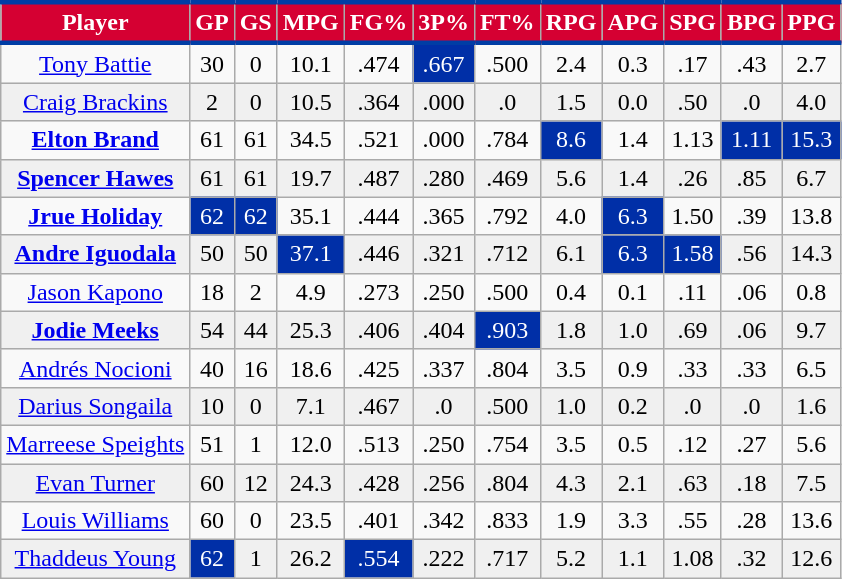<table class="wikitable sortable" style="text-align:right;">
<tr>
<th style="background:#D50032; color:#FFFFFF; border-top:#003DA5 3px solid; border-bottom:#003DA5 3px solid;">Player</th>
<th style="background:#D50032; color:#FFFFFF; border-top:#003DA5 3px solid; border-bottom:#003DA5 3px solid;">GP</th>
<th style="background:#D50032; color:#FFFFFF; border-top:#003DA5 3px solid; border-bottom:#003DA5 3px solid;">GS</th>
<th style="background:#D50032; color:#FFFFFF; border-top:#003DA5 3px solid; border-bottom:#003DA5 3px solid;">MPG</th>
<th style="background:#D50032; color:#FFFFFF; border-top:#003DA5 3px solid; border-bottom:#003DA5 3px solid;">FG%</th>
<th style="background:#D50032; color:#FFFFFF; border-top:#003DA5 3px solid; border-bottom:#003DA5 3px solid;">3P%</th>
<th style="background:#D50032; color:#FFFFFF; border-top:#003DA5 3px solid; border-bottom:#003DA5 3px solid;">FT%</th>
<th style="background:#D50032; color:#FFFFFF; border-top:#003DA5 3px solid; border-bottom:#003DA5 3px solid;">RPG</th>
<th style="background:#D50032; color:#FFFFFF; border-top:#003DA5 3px solid; border-bottom:#003DA5 3px solid;">APG</th>
<th style="background:#D50032; color:#FFFFFF; border-top:#003DA5 3px solid; border-bottom:#003DA5 3px solid;">SPG</th>
<th style="background:#D50032; color:#FFFFFF; border-top:#003DA5 3px solid; border-bottom:#003DA5 3px solid;">BPG</th>
<th style="background:#D50032; color:#FFFFFF; border-top:#003DA5 3px solid; border-bottom:#003DA5 3px solid;">PPG</th>
</tr>
<tr align="center" bgcolor="">
<td><a href='#'>Tony Battie</a></td>
<td>30</td>
<td>0</td>
<td>10.1</td>
<td>.474</td>
<td style="background:#002FA7;color:white;">.667</td>
<td>.500</td>
<td>2.4</td>
<td>0.3</td>
<td>.17</td>
<td>.43</td>
<td>2.7</td>
</tr>
<tr align="center" bgcolor="#f0f0f0">
<td><a href='#'>Craig Brackins</a></td>
<td>2</td>
<td>0</td>
<td>10.5</td>
<td>.364</td>
<td>.000</td>
<td>.0</td>
<td>1.5</td>
<td>0.0</td>
<td>.50</td>
<td>.0</td>
<td>4.0</td>
</tr>
<tr align="center" bgcolor="">
<td><strong><a href='#'>Elton Brand</a></strong></td>
<td>61</td>
<td>61</td>
<td>34.5</td>
<td>.521</td>
<td>.000</td>
<td>.784</td>
<td style="background:#002FA7;color:white;">8.6</td>
<td>1.4</td>
<td>1.13</td>
<td style="background:#002FA7;color:white;">1.11</td>
<td style="background:#002FA7;color:white;">15.3</td>
</tr>
<tr align="center" bgcolor="#f0f0f0">
<td><strong><a href='#'>Spencer Hawes</a></strong></td>
<td>61</td>
<td>61</td>
<td>19.7</td>
<td>.487</td>
<td>.280</td>
<td>.469</td>
<td>5.6</td>
<td>1.4</td>
<td>.26</td>
<td>.85</td>
<td>6.7</td>
</tr>
<tr align="center" bgcolor="">
<td><strong><a href='#'>Jrue Holiday</a></strong></td>
<td style="background:#002FA7;color:white;">62</td>
<td style="background:#002FA7;color:white;">62</td>
<td>35.1</td>
<td>.444</td>
<td>.365</td>
<td>.792</td>
<td>4.0</td>
<td style="background:#002FA7;color:white;">6.3</td>
<td>1.50</td>
<td>.39</td>
<td>13.8</td>
</tr>
<tr align="center" bgcolor="#f0f0f0">
<td><strong><a href='#'>Andre Iguodala</a></strong></td>
<td>50</td>
<td>50</td>
<td style="background:#002FA7;color:white;">37.1</td>
<td>.446</td>
<td>.321</td>
<td>.712</td>
<td>6.1</td>
<td style="background:#002FA7;color:white;">6.3</td>
<td style="background:#002FA7;color:white;">1.58</td>
<td>.56</td>
<td>14.3</td>
</tr>
<tr align="center" bgcolor="">
<td><a href='#'>Jason Kapono</a></td>
<td>18</td>
<td>2</td>
<td>4.9</td>
<td>.273</td>
<td>.250</td>
<td>.500</td>
<td>0.4</td>
<td>0.1</td>
<td>.11</td>
<td>.06</td>
<td>0.8</td>
</tr>
<tr align="center" bgcolor="#f0f0f0">
<td><strong><a href='#'>Jodie Meeks</a></strong></td>
<td>54</td>
<td>44</td>
<td>25.3</td>
<td>.406</td>
<td>.404</td>
<td style="background:#002FA7;color:white;">.903</td>
<td>1.8</td>
<td>1.0</td>
<td>.69</td>
<td>.06</td>
<td>9.7</td>
</tr>
<tr align="center" bgcolor="">
<td><a href='#'>Andrés Nocioni</a></td>
<td>40</td>
<td>16</td>
<td>18.6</td>
<td>.425</td>
<td>.337</td>
<td>.804</td>
<td>3.5</td>
<td>0.9</td>
<td>.33</td>
<td>.33</td>
<td>6.5</td>
</tr>
<tr align="center" bgcolor="#f0f0f0">
<td><a href='#'>Darius Songaila</a></td>
<td>10</td>
<td>0</td>
<td>7.1</td>
<td>.467</td>
<td>.0</td>
<td>.500</td>
<td>1.0</td>
<td>0.2</td>
<td>.0</td>
<td>.0</td>
<td>1.6</td>
</tr>
<tr align="center" bgcolor="">
<td><a href='#'>Marreese Speights</a></td>
<td>51</td>
<td>1</td>
<td>12.0</td>
<td>.513</td>
<td>.250</td>
<td>.754</td>
<td>3.5</td>
<td>0.5</td>
<td>.12</td>
<td>.27</td>
<td>5.6</td>
</tr>
<tr align="center" bgcolor="#f0f0f0">
<td><a href='#'>Evan Turner</a></td>
<td>60</td>
<td>12</td>
<td>24.3</td>
<td>.428</td>
<td>.256</td>
<td>.804</td>
<td>4.3</td>
<td>2.1</td>
<td>.63</td>
<td>.18</td>
<td>7.5</td>
</tr>
<tr align="center" bgcolor="">
<td><a href='#'>Louis Williams</a></td>
<td>60</td>
<td>0</td>
<td>23.5</td>
<td>.401</td>
<td>.342</td>
<td>.833</td>
<td>1.9</td>
<td>3.3</td>
<td>.55</td>
<td>.28</td>
<td>13.6</td>
</tr>
<tr align="center" bgcolor="#f0f0f0">
<td><a href='#'>Thaddeus Young</a></td>
<td style="background:#002FA7;color:white;">62</td>
<td>1</td>
<td>26.2</td>
<td style="background:#002FA7;color:white;">.554</td>
<td>.222</td>
<td>.717</td>
<td>5.2</td>
<td>1.1</td>
<td>1.08</td>
<td>.32</td>
<td>12.6</td>
</tr>
</table>
